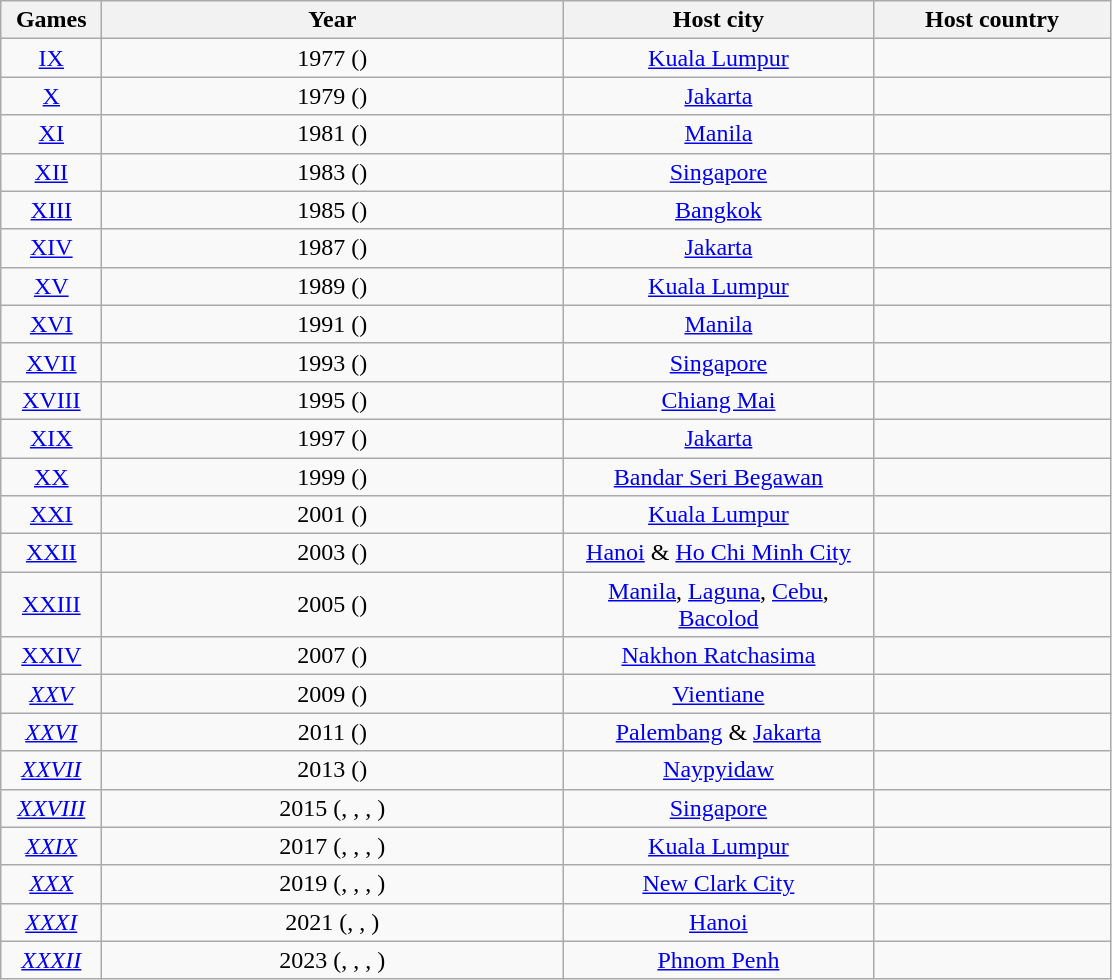<table class=wikitable style="text-align:center">
<tr>
<th width=60>Games</th>
<th width=300>Year</th>
<th width=200>Host city</th>
<th width=150>Host country</th>
</tr>
<tr>
<td><a href='#'>IX</a></td>
<td>1977 ()</td>
<td><a href='#'>Kuala Lumpur</a></td>
<td></td>
</tr>
<tr>
<td><a href='#'>X</a></td>
<td>1979 ()</td>
<td><a href='#'>Jakarta</a></td>
<td></td>
</tr>
<tr>
<td><a href='#'>XI</a></td>
<td>1981 ()</td>
<td><a href='#'>Manila</a></td>
<td></td>
</tr>
<tr>
<td><a href='#'>XII</a></td>
<td>1983 ()</td>
<td><a href='#'>Singapore</a></td>
<td></td>
</tr>
<tr>
<td><a href='#'>XIII</a></td>
<td>1985 ()</td>
<td><a href='#'>Bangkok</a></td>
<td></td>
</tr>
<tr>
<td><a href='#'>XIV</a></td>
<td>1987 ()</td>
<td><a href='#'>Jakarta</a></td>
<td></td>
</tr>
<tr>
<td><a href='#'>XV</a></td>
<td>1989 ()</td>
<td><a href='#'>Kuala Lumpur</a></td>
<td></td>
</tr>
<tr>
<td><a href='#'>XVI</a></td>
<td>1991 ()</td>
<td><a href='#'>Manila</a></td>
<td></td>
</tr>
<tr>
<td><a href='#'>XVII</a></td>
<td>1993 ()</td>
<td><a href='#'>Singapore</a></td>
<td></td>
</tr>
<tr>
<td><a href='#'>XVIII</a></td>
<td>1995 ()</td>
<td><a href='#'>Chiang Mai</a></td>
<td></td>
</tr>
<tr>
<td><a href='#'>XIX</a></td>
<td>1997 ()</td>
<td><a href='#'>Jakarta</a></td>
<td></td>
</tr>
<tr>
<td><a href='#'>XX</a></td>
<td>1999 ()</td>
<td><a href='#'>Bandar Seri Begawan</a></td>
<td></td>
</tr>
<tr>
<td><a href='#'>XXI</a></td>
<td>2001 ()</td>
<td><a href='#'>Kuala Lumpur</a></td>
<td></td>
</tr>
<tr>
<td><a href='#'>XXII</a></td>
<td>2003 ()</td>
<td><a href='#'>Hanoi</a> & <a href='#'>Ho Chi Minh City</a></td>
<td></td>
</tr>
<tr>
<td><a href='#'>XXIII</a></td>
<td>2005 ()</td>
<td><a href='#'>Manila</a>, <a href='#'>Laguna</a>, <a href='#'>Cebu</a>, <a href='#'>Bacolod</a></td>
<td></td>
</tr>
<tr>
<td><a href='#'>XXIV</a></td>
<td>2007 ()</td>
<td><a href='#'>Nakhon Ratchasima</a></td>
<td></td>
</tr>
<tr>
<td><em><a href='#'>XXV</a></em></td>
<td>2009 ()</td>
<td><a href='#'>Vientiane</a></td>
<td></td>
</tr>
<tr>
<td><em><a href='#'>XXVI</a></em></td>
<td>2011 ()</td>
<td><a href='#'>Palembang</a> & <a href='#'>Jakarta</a></td>
<td></td>
</tr>
<tr>
<td><em><a href='#'>XXVII</a></em></td>
<td>2013 ()</td>
<td><a href='#'>Naypyidaw</a></td>
<td></td>
</tr>
<tr>
<td><em><a href='#'>XXVIII</a></em></td>
<td>2015 (, , , )</td>
<td><a href='#'>Singapore</a></td>
<td></td>
</tr>
<tr>
<td><em><a href='#'>XXIX</a></em></td>
<td>2017 (, , , )</td>
<td><a href='#'>Kuala Lumpur</a></td>
<td></td>
</tr>
<tr>
<td><em><a href='#'>XXX</a></em></td>
<td>2019 (, , , )</td>
<td><a href='#'>New Clark City</a></td>
<td></td>
</tr>
<tr>
<td><em><a href='#'>XXXI</a></em></td>
<td>2021 (, , )</td>
<td><a href='#'>Hanoi</a></td>
<td></td>
</tr>
<tr>
<td><em><a href='#'>XXXII</a></em></td>
<td>2023 (, , , )</td>
<td><a href='#'>Phnom Penh</a></td>
<td></td>
</tr>
</table>
